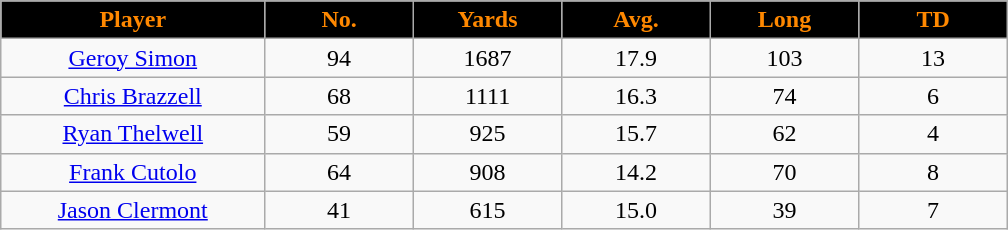<table class="wikitable sortable">
<tr>
<th style="background:black;color:#FF8800;" width="16%">Player</th>
<th style="background:black;color:#FF8800;" width="9%">No.</th>
<th style="background:black;color:#FF8800;" width="9%">Yards</th>
<th style="background:black;color:#FF8800;" width="9%">Avg.</th>
<th style="background:black;color:#FF8800;" width="9%">Long</th>
<th style="background:black;color:#FF8800;" width="9%">TD</th>
</tr>
<tr align="center">
<td><a href='#'>Geroy Simon</a></td>
<td>94</td>
<td>1687</td>
<td>17.9</td>
<td>103</td>
<td>13</td>
</tr>
<tr align="center">
<td><a href='#'>Chris Brazzell</a></td>
<td>68</td>
<td>1111</td>
<td>16.3</td>
<td>74</td>
<td>6</td>
</tr>
<tr align="center">
<td><a href='#'>Ryan Thelwell</a></td>
<td>59</td>
<td>925</td>
<td>15.7</td>
<td>62</td>
<td>4</td>
</tr>
<tr align="center">
<td><a href='#'>Frank Cutolo</a></td>
<td>64</td>
<td>908</td>
<td>14.2</td>
<td>70</td>
<td>8</td>
</tr>
<tr align="center">
<td><a href='#'>Jason Clermont</a></td>
<td>41</td>
<td>615</td>
<td>15.0</td>
<td>39</td>
<td>7</td>
</tr>
</table>
